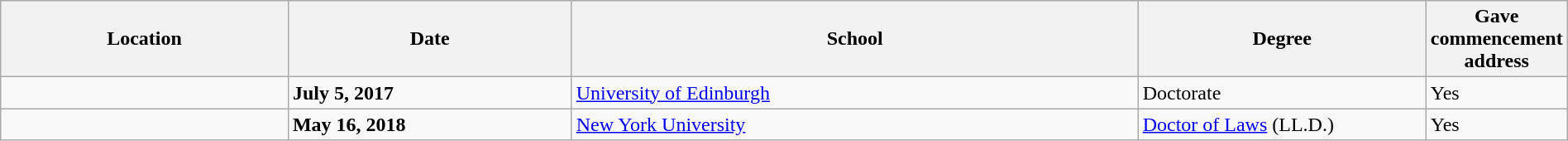<table class="wikitable" style="width:100%;">
<tr>
<th style="width:20%;">Location</th>
<th style="width:20%;">Date</th>
<th style="width:40%;">School</th>
<th style="width:20%;">Degree</th>
<th style="width:20%;">Gave commencement address</th>
</tr>
<tr>
<td></td>
<td><strong>July 5, 2017</strong></td>
<td><a href='#'>University of Edinburgh</a></td>
<td>Doctorate</td>
<td>Yes</td>
</tr>
<tr>
<td></td>
<td><strong>May 16, 2018</strong></td>
<td><a href='#'>New York University</a></td>
<td><a href='#'>Doctor of Laws</a> (LL.D.)</td>
<td>Yes</td>
</tr>
</table>
